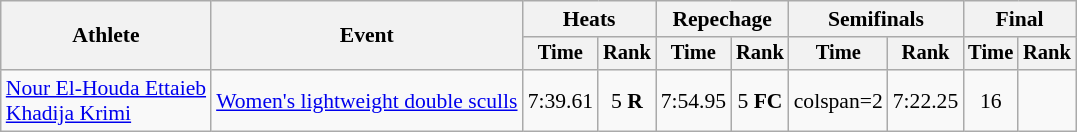<table class="wikitable" style="font-size:90%">
<tr>
<th rowspan="2">Athlete</th>
<th rowspan="2">Event</th>
<th colspan="2">Heats</th>
<th colspan="2">Repechage</th>
<th colspan="2">Semifinals</th>
<th colspan="2">Final</th>
</tr>
<tr style="font-size:95%">
<th>Time</th>
<th>Rank</th>
<th>Time</th>
<th>Rank</th>
<th>Time</th>
<th>Rank</th>
<th>Time</th>
<th>Rank</th>
</tr>
<tr align=center>
<td align=left><a href='#'>Nour El-Houda Ettaieb</a><br><a href='#'>Khadija Krimi</a></td>
<td align=left><a href='#'>Women's lightweight double sculls</a></td>
<td>7:39.61</td>
<td>5 <strong>R</strong></td>
<td>7:54.95</td>
<td>5 <strong>FC</strong></td>
<td>colspan=2</td>
<td>7:22.25</td>
<td>16</td>
</tr>
</table>
